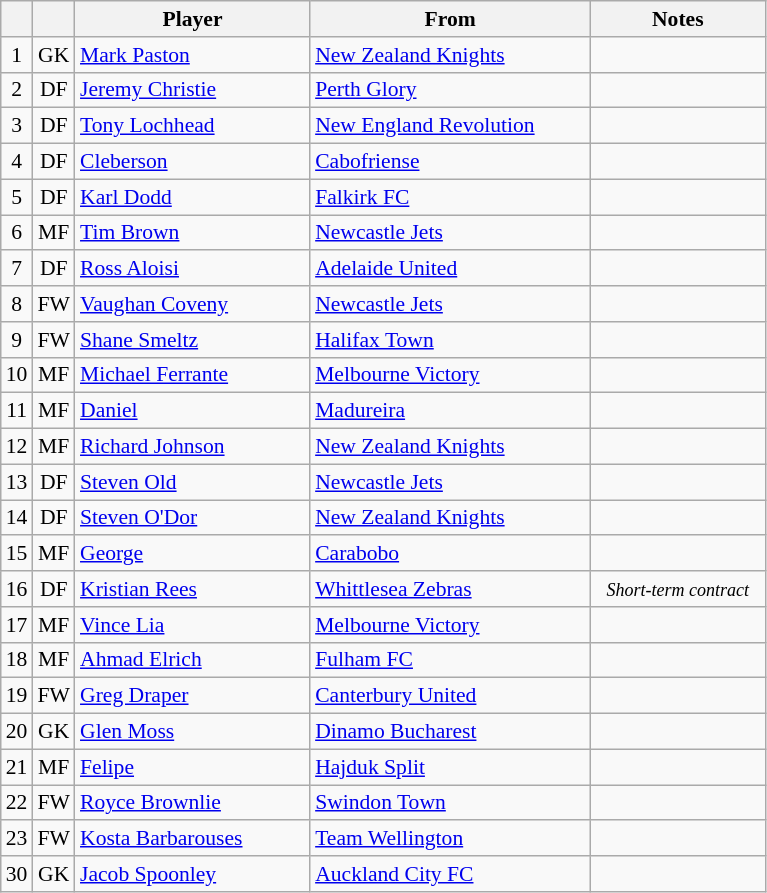<table class="wikitable sortable"  style="text-align:center; font-size:90%;">
<tr>
<th></th>
<th></th>
<th width=150>Player</th>
<th width=180>From</th>
<th width=110>Notes</th>
</tr>
<tr>
<td>1</td>
<td>GK</td>
<td align=left> <a href='#'>Mark Paston</a></td>
<td align=left> <a href='#'>New Zealand Knights</a></td>
<td></td>
</tr>
<tr>
<td>2</td>
<td>DF</td>
<td align=left> <a href='#'>Jeremy Christie</a></td>
<td align=left> <a href='#'>Perth Glory</a></td>
<td></td>
</tr>
<tr>
<td>3</td>
<td>DF</td>
<td align=left> <a href='#'>Tony Lochhead</a></td>
<td align=left> <a href='#'>New England Revolution</a></td>
<td></td>
</tr>
<tr>
<td>4</td>
<td>DF</td>
<td align=left> <a href='#'>Cleberson</a></td>
<td align=left> <a href='#'>Cabofriense</a></td>
<td></td>
</tr>
<tr>
<td>5</td>
<td>DF</td>
<td align=left> <a href='#'>Karl Dodd</a></td>
<td align=left> <a href='#'>Falkirk FC</a></td>
<td></td>
</tr>
<tr>
<td>6</td>
<td>MF</td>
<td align=left> <a href='#'>Tim Brown</a></td>
<td align=left> <a href='#'>Newcastle Jets</a></td>
<td></td>
</tr>
<tr>
<td>7</td>
<td>DF</td>
<td align=left> <a href='#'>Ross Aloisi</a></td>
<td align=left> <a href='#'>Adelaide United</a></td>
<td></td>
</tr>
<tr>
<td>8</td>
<td>FW</td>
<td align=left> <a href='#'>Vaughan Coveny</a></td>
<td align=left> <a href='#'>Newcastle Jets</a></td>
<td></td>
</tr>
<tr>
<td>9</td>
<td>FW</td>
<td align=left> <a href='#'>Shane Smeltz</a></td>
<td align=left> <a href='#'>Halifax Town</a></td>
<td></td>
</tr>
<tr>
<td>10</td>
<td>MF</td>
<td align=left> <a href='#'>Michael Ferrante</a></td>
<td align=left> <a href='#'>Melbourne Victory</a></td>
<td></td>
</tr>
<tr>
<td>11</td>
<td>MF</td>
<td align=left> <a href='#'>Daniel</a></td>
<td align=left> <a href='#'>Madureira</a></td>
<td></td>
</tr>
<tr>
<td>12</td>
<td>MF</td>
<td align=left> <a href='#'>Richard Johnson</a></td>
<td align=left> <a href='#'>New Zealand Knights</a></td>
<td></td>
</tr>
<tr>
<td>13</td>
<td>DF</td>
<td align=left> <a href='#'>Steven Old</a></td>
<td align=left> <a href='#'>Newcastle Jets</a></td>
<td></td>
</tr>
<tr>
<td>14</td>
<td>DF</td>
<td align=left> <a href='#'>Steven O'Dor</a></td>
<td align=left> <a href='#'>New Zealand Knights</a></td>
<td></td>
</tr>
<tr>
<td>15</td>
<td>MF</td>
<td align=left> <a href='#'>George</a></td>
<td align=left> <a href='#'>Carabobo</a></td>
<td></td>
</tr>
<tr>
<td>16</td>
<td>DF</td>
<td align=left> <a href='#'>Kristian Rees</a></td>
<td align=left> <a href='#'>Whittlesea Zebras</a></td>
<td><small><em>Short-term contract</em></small></td>
</tr>
<tr>
<td>17</td>
<td>MF</td>
<td align=left> <a href='#'>Vince Lia</a></td>
<td align=left> <a href='#'>Melbourne Victory</a></td>
<td></td>
</tr>
<tr>
<td>18</td>
<td>MF</td>
<td align=left> <a href='#'>Ahmad Elrich</a></td>
<td align=left> <a href='#'>Fulham FC</a></td>
<td></td>
</tr>
<tr>
<td>19</td>
<td>FW</td>
<td align=left> <a href='#'>Greg Draper</a></td>
<td align=left> <a href='#'>Canterbury United</a></td>
<td></td>
</tr>
<tr>
<td>20</td>
<td>GK</td>
<td align=left> <a href='#'>Glen Moss</a></td>
<td align=left> <a href='#'>Dinamo Bucharest</a></td>
<td></td>
</tr>
<tr>
<td>21</td>
<td>MF</td>
<td align=left> <a href='#'>Felipe</a></td>
<td align=left> <a href='#'>Hajduk Split</a></td>
<td></td>
</tr>
<tr>
<td>22</td>
<td>FW</td>
<td align=left> <a href='#'>Royce Brownlie</a></td>
<td align=left> <a href='#'>Swindon Town</a></td>
<td></td>
</tr>
<tr>
<td>23</td>
<td>FW</td>
<td align=left> <a href='#'>Kosta Barbarouses</a></td>
<td align=left> <a href='#'>Team Wellington</a></td>
<td></td>
</tr>
<tr>
<td>30</td>
<td>GK</td>
<td align=left> <a href='#'>Jacob Spoonley</a></td>
<td align=left> <a href='#'>Auckland City FC</a></td>
<td></td>
</tr>
</table>
